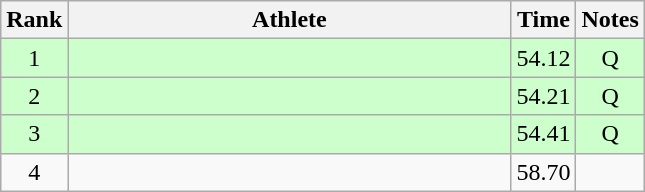<table class="wikitable" style="text-align:center">
<tr>
<th>Rank</th>
<th Style="width:18em">Athlete</th>
<th>Time</th>
<th>Notes</th>
</tr>
<tr style="background:#cfc">
<td>1</td>
<td style="text-align:left"></td>
<td>54.12</td>
<td>Q</td>
</tr>
<tr style="background:#cfc">
<td>2</td>
<td style="text-align:left"></td>
<td>54.21</td>
<td>Q</td>
</tr>
<tr style="background:#cfc">
<td>3</td>
<td style="text-align:left"></td>
<td>54.41</td>
<td>Q</td>
</tr>
<tr>
<td>4</td>
<td style="text-align:left"></td>
<td>58.70</td>
<td></td>
</tr>
</table>
